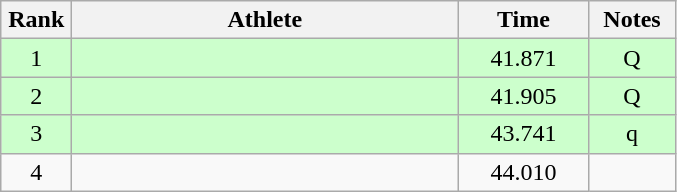<table class=wikitable style="text-align:center">
<tr>
<th width=40>Rank</th>
<th width=250>Athlete</th>
<th width=80>Time</th>
<th width=50>Notes</th>
</tr>
<tr bgcolor=ccffcc>
<td>1</td>
<td align=left></td>
<td>41.871</td>
<td>Q</td>
</tr>
<tr bgcolor=ccffcc>
<td>2</td>
<td align=left></td>
<td>41.905</td>
<td>Q</td>
</tr>
<tr bgcolor=ccffcc>
<td>3</td>
<td align=left></td>
<td>43.741</td>
<td>q</td>
</tr>
<tr>
<td>4</td>
<td align=left></td>
<td>44.010</td>
<td></td>
</tr>
</table>
